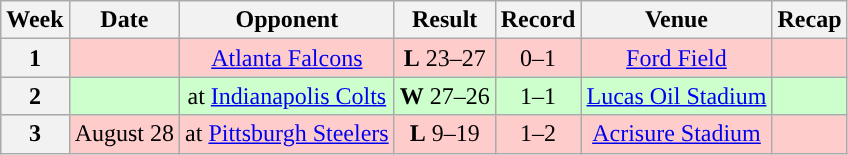<table class="wikitable" style="text-align:center">
<tr>
<th>Week</th>
<th>Date</th>
<th>Opponent</th>
<th>Result</th>
<th>Record</th>
<th>Venue</th>
<th>Recap</th>
</tr>
<tr style="background:#fcc">
<th>1</th>
<td></td>
<td><a href='#'>Atlanta Falcons</a></td>
<td><strong>L</strong> 23–27</td>
<td>0–1</td>
<td><a href='#'>Ford Field</a></td>
<td></td>
</tr>
<tr style="background:#cfc">
<th>2</th>
<td></td>
<td>at <a href='#'>Indianapolis Colts</a></td>
<td><strong>W</strong> 27–26</td>
<td>1–1</td>
<td><a href='#'>Lucas Oil Stadium</a></td>
<td></td>
</tr>
<tr style="background:#fcc">
<th>3</th>
<td>August 28</td>
<td>at <a href='#'>Pittsburgh Steelers</a></td>
<td><strong>L</strong> 9–19</td>
<td>1–2</td>
<td><a href='#'>Acrisure Stadium</a></td>
<td></td>
</tr>
</table>
